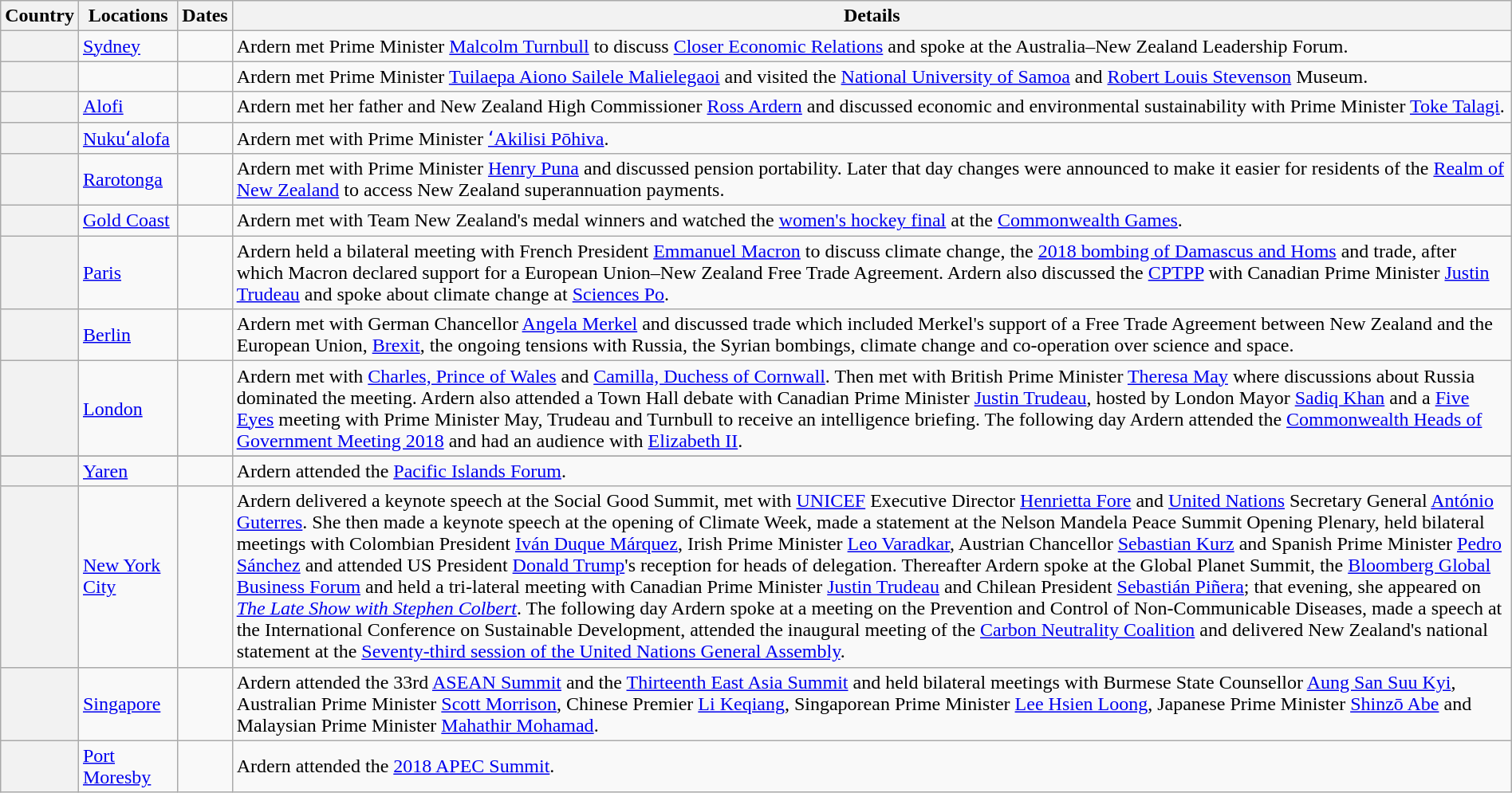<table class="wikitable sortable" border="1" style="margin: 1em auto 1em auto">
<tr>
<th>Country</th>
<th>Locations</th>
<th>Dates</th>
<th class="unsortable">Details</th>
</tr>
<tr>
<th scope="row"></th>
<td><a href='#'>Sydney</a></td>
<td></td>
<td>Ardern met Prime Minister <a href='#'>Malcolm Turnbull</a> to discuss <a href='#'>Closer Economic Relations</a> and spoke at the Australia–New Zealand Leadership Forum.</td>
</tr>
<tr>
<th scope="row"></th>
<td></td>
<td></td>
<td>Ardern met Prime Minister <a href='#'>Tuilaepa Aiono Sailele Malielegaoi</a> and visited the <a href='#'>National University of Samoa</a> and <a href='#'>Robert Louis Stevenson</a> Museum.</td>
</tr>
<tr>
<th scope="row"></th>
<td><a href='#'>Alofi</a></td>
<td></td>
<td>Ardern met her father and New Zealand High Commissioner <a href='#'>Ross Ardern</a> and discussed economic and environmental sustainability with Prime Minister <a href='#'>Toke Talagi</a>.</td>
</tr>
<tr>
<th scope="row"></th>
<td><a href='#'>Nukuʻalofa</a></td>
<td></td>
<td>Ardern met with Prime Minister <a href='#'>ʻAkilisi Pōhiva</a>.</td>
</tr>
<tr>
<th scope="row"></th>
<td><a href='#'>Rarotonga</a></td>
<td></td>
<td>Ardern met with Prime Minister <a href='#'>Henry Puna</a> and discussed pension portability. Later that day changes were announced to make it easier for residents of the <a href='#'>Realm of New Zealand</a> to access New Zealand superannuation payments.</td>
</tr>
<tr>
<th scope="row"></th>
<td><a href='#'>Gold Coast</a></td>
<td></td>
<td>Ardern met with Team New Zealand's medal winners and watched the <a href='#'>women's hockey final</a> at the <a href='#'>Commonwealth Games</a>.</td>
</tr>
<tr>
<th scope="row"></th>
<td><a href='#'>Paris</a></td>
<td></td>
<td>Ardern held a bilateral meeting with French President <a href='#'>Emmanuel Macron</a> to discuss climate change, the <a href='#'>2018 bombing of Damascus and Homs</a> and trade, after which Macron declared support for a European Union–New Zealand Free Trade Agreement. Ardern also discussed the <a href='#'>CPTPP</a> with Canadian Prime Minister <a href='#'>Justin Trudeau</a> and spoke about climate change at <a href='#'>Sciences Po</a>.</td>
</tr>
<tr>
<th scope="row"></th>
<td><a href='#'>Berlin</a></td>
<td></td>
<td>Ardern met with German Chancellor <a href='#'>Angela Merkel</a> and discussed trade which included Merkel's support of a Free Trade Agreement between New Zealand and the European Union, <a href='#'>Brexit</a>, the ongoing tensions with Russia, the Syrian bombings, climate change and co-operation over science and space.</td>
</tr>
<tr>
<th scope="row"></th>
<td><a href='#'>London</a></td>
<td></td>
<td>Ardern met with <a href='#'>Charles, Prince of Wales</a> and <a href='#'>Camilla, Duchess of Cornwall</a>. Then met with British Prime Minister <a href='#'>Theresa May</a> where discussions about Russia dominated the meeting. Ardern also attended a Town Hall debate with Canadian Prime Minister <a href='#'>Justin Trudeau</a>, hosted by London Mayor <a href='#'>Sadiq Khan</a> and a <a href='#'>Five Eyes</a> meeting with Prime Minister May, Trudeau and Turnbull to receive an intelligence briefing. The following day Ardern attended the <a href='#'>Commonwealth Heads of Government Meeting 2018</a> and had an audience with <a href='#'>Elizabeth II</a>.</td>
</tr>
<tr>
</tr>
<tr>
<th scope="row"></th>
<td><a href='#'>Yaren</a></td>
<td></td>
<td>Ardern attended the <a href='#'>Pacific Islands Forum</a>.</td>
</tr>
<tr>
<th scope="row"></th>
<td><a href='#'>New York City</a></td>
<td></td>
<td>Ardern delivered a keynote speech at the Social Good Summit, met with <a href='#'>UNICEF</a> Executive Director <a href='#'>Henrietta Fore</a> and <a href='#'>United Nations</a> Secretary General <a href='#'>António Guterres</a>. She then made a keynote speech at the opening of Climate Week, made a statement at the Nelson Mandela Peace Summit Opening Plenary, held bilateral meetings with Colombian President <a href='#'>Iván Duque Márquez</a>, Irish Prime Minister <a href='#'>Leo Varadkar</a>, Austrian Chancellor <a href='#'>Sebastian Kurz</a> and Spanish Prime Minister <a href='#'>Pedro Sánchez</a> and attended US President <a href='#'>Donald Trump</a>'s reception for heads of delegation. Thereafter Ardern spoke at the Global Planet Summit, the <a href='#'>Bloomberg Global Business Forum</a> and held a tri-lateral meeting with Canadian Prime Minister <a href='#'>Justin Trudeau</a> and Chilean President <a href='#'>Sebastián Piñera</a>; that evening, she appeared on <em><a href='#'>The Late Show with Stephen Colbert</a></em>. The following day Ardern spoke at a meeting on the Prevention and Control of Non-Communicable Diseases, made a speech at the International Conference on Sustainable Development, attended the inaugural meeting of the <a href='#'>Carbon Neutrality Coalition</a> and delivered New Zealand's national statement at the <a href='#'>Seventy-third session of the United Nations General Assembly</a>.</td>
</tr>
<tr>
<th scope="row"></th>
<td><a href='#'>Singapore</a></td>
<td></td>
<td>Ardern attended the 33rd <a href='#'>ASEAN Summit</a> and the <a href='#'>Thirteenth East Asia Summit</a> and held bilateral meetings with Burmese State Counsellor <a href='#'>Aung San Suu Kyi</a>, Australian Prime Minister <a href='#'>Scott Morrison</a>, Chinese Premier <a href='#'>Li Keqiang</a>, Singaporean Prime Minister <a href='#'>Lee Hsien Loong</a>, Japanese Prime Minister <a href='#'>Shinzō Abe</a> and Malaysian Prime Minister <a href='#'>Mahathir Mohamad</a>.</td>
</tr>
<tr>
<th scope="row"></th>
<td><a href='#'>Port Moresby</a></td>
<td></td>
<td>Ardern attended the <a href='#'>2018 APEC Summit</a>.</td>
</tr>
</table>
